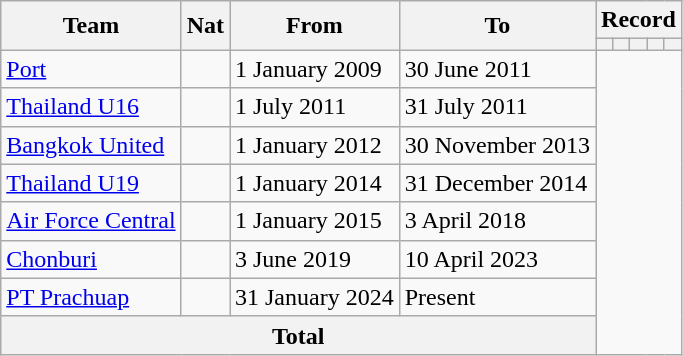<table class="wikitable" style="text-align: center;">
<tr>
<th rowspan="2">Team</th>
<th rowspan="2">Nat</th>
<th rowspan="2">From</th>
<th rowspan="2">To</th>
<th colspan="5">Record</th>
</tr>
<tr>
<th></th>
<th></th>
<th></th>
<th></th>
<th></th>
</tr>
<tr>
<td align="left"><a href='#'>Port</a></td>
<td></td>
<td align="left">1 January 2009</td>
<td align="left">30 June 2011<br></td>
</tr>
<tr>
<td align="left"><a href='#'>Thailand U16</a></td>
<td></td>
<td align="left">1 July 2011</td>
<td align="left">31 July 2011<br></td>
</tr>
<tr>
<td align="left"><a href='#'> Bangkok United</a></td>
<td></td>
<td align="left">1 January 2012</td>
<td align="left">30 November 2013<br></td>
</tr>
<tr>
<td align="left"><a href='#'>Thailand U19</a></td>
<td></td>
<td align="left">1 January 2014</td>
<td align="left">31 December 2014<br></td>
</tr>
<tr>
<td align="left"><a href='#'>Air Force Central</a></td>
<td></td>
<td align="left">1 January 2015</td>
<td align="left">3 April 2018<br></td>
</tr>
<tr>
<td align="left"><a href='#'>Chonburi</a></td>
<td></td>
<td align="left">3 June 2019</td>
<td align="left">10 April 2023<br></td>
</tr>
<tr>
<td align="left"><a href='#'>PT Prachuap</a></td>
<td></td>
<td align="left">31 January 2024</td>
<td align="left">Present<br></td>
</tr>
<tr>
<th colspan="4">Total<br></th>
</tr>
</table>
